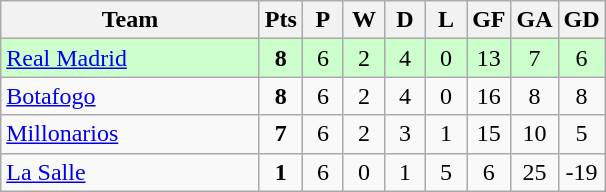<table class="wikitable" style="text-align: center;">
<tr>
<th width="165">Team</th>
<th width="20">Pts</th>
<th width="20">P</th>
<th width="20">W</th>
<th width="20">D</th>
<th width="20">L</th>
<th width="20">GF</th>
<th width="20">GA</th>
<th width="20">GD</th>
</tr>
<tr bgcolor=ccffcc>
<td style="text-align:left;"> <a href='#'>Real Madrid</a> </td>
<td><strong>8</strong></td>
<td>6</td>
<td>2</td>
<td>4</td>
<td>0</td>
<td>13</td>
<td>7</td>
<td>6</td>
</tr>
<tr>
<td style="text-align:left;"> <a href='#'>Botafogo</a></td>
<td><strong>8</strong></td>
<td>6</td>
<td>2</td>
<td>4</td>
<td>0</td>
<td>16</td>
<td>8</td>
<td>8</td>
</tr>
<tr>
<td style="text-align:left;"> <a href='#'>Millonarios</a></td>
<td><strong>7</strong></td>
<td>6</td>
<td>2</td>
<td>3</td>
<td>1</td>
<td>15</td>
<td>10</td>
<td>5</td>
</tr>
<tr>
<td style="text-align:left;"> <a href='#'>La Salle</a></td>
<td><strong>1</strong></td>
<td>6</td>
<td>0</td>
<td>1</td>
<td>5</td>
<td>6</td>
<td>25</td>
<td>-19</td>
</tr>
</table>
